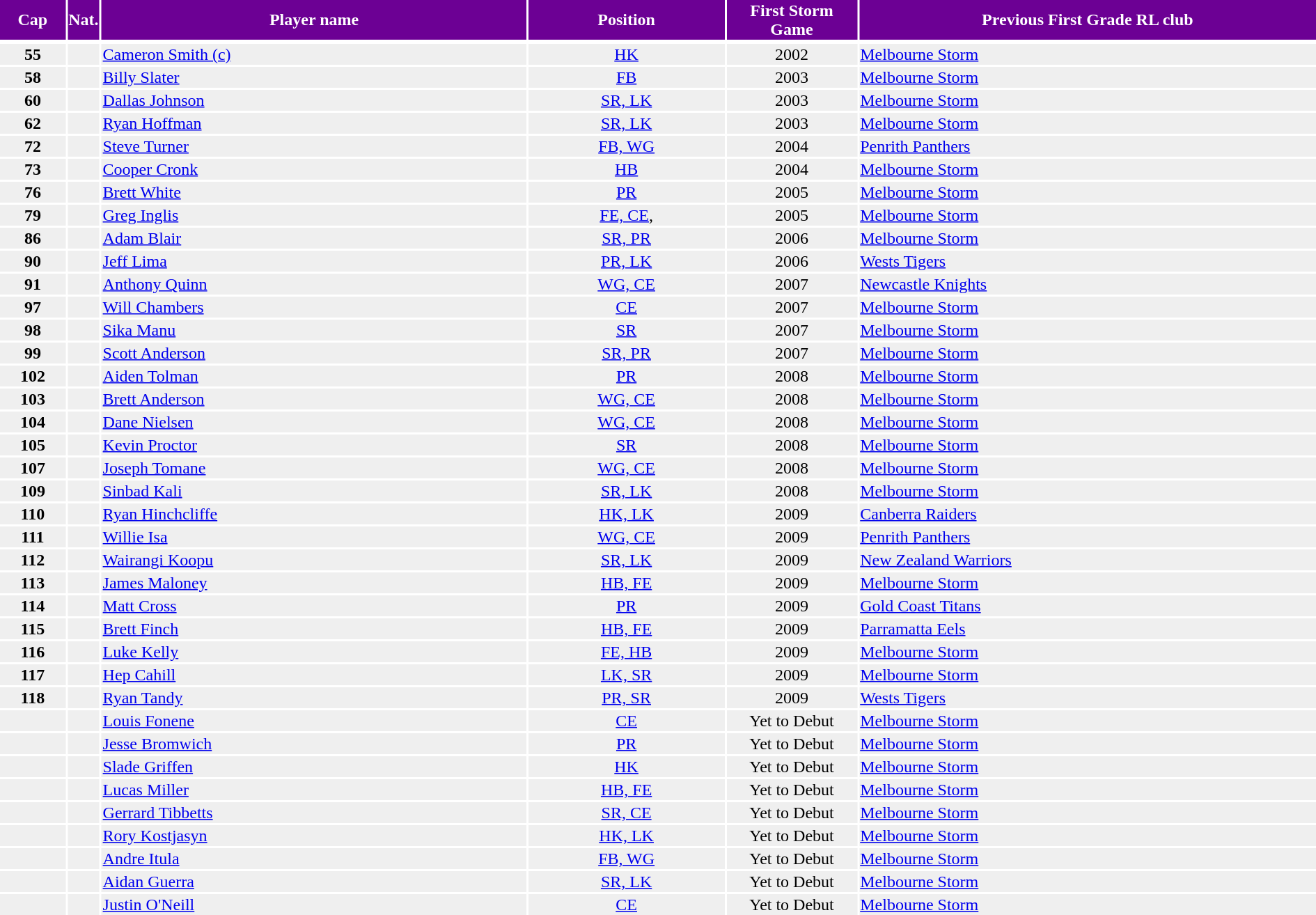<table width=100%>
<tr style="background:#6C0094;color:#FFFFFF">
<th width=5%>Cap </th>
<th width=1%>Nat.</th>
<th !width=30%>Player name</th>
<th width=15%>Position</th>
<th width=10%>First Storm Game</th>
<th width=35%>Previous First Grade RL club </th>
</tr>
<tr>
</tr>
<tr bgcolor=#EFEFEF>
<td align=center><strong>55</strong></td>
<td align=center></td>
<td><a href='#'>Cameron Smith (c)</a></td>
<td align=center><a href='#'>HK</a></td>
<td align=center>2002</td>
<td> <a href='#'>Melbourne Storm</a></td>
</tr>
<tr bgcolor=#EFEFEF>
<td align=center><strong>58</strong></td>
<td align=center></td>
<td><a href='#'>Billy Slater</a></td>
<td align=center><a href='#'>FB</a></td>
<td align=center>2003</td>
<td> <a href='#'>Melbourne Storm</a></td>
</tr>
<tr bgcolor=#EFEFEF>
<td align=center><strong>60</strong></td>
<td align=center></td>
<td><a href='#'>Dallas Johnson</a></td>
<td align=center><a href='#'>SR, LK</a></td>
<td align=center>2003</td>
<td> <a href='#'>Melbourne Storm</a></td>
</tr>
<tr bgcolor=#EFEFEF>
<td align=center><strong>62</strong></td>
<td align=center></td>
<td><a href='#'>Ryan Hoffman</a></td>
<td align=center><a href='#'>SR, LK</a></td>
<td align=center>2003</td>
<td> <a href='#'>Melbourne Storm</a></td>
</tr>
<tr bgcolor=#EFEFEF>
<td align=center><strong>72</strong></td>
<td align=center></td>
<td><a href='#'>Steve Turner</a></td>
<td align=center><a href='#'>FB, WG</a></td>
<td align=center>2004</td>
<td> <a href='#'>Penrith Panthers</a></td>
</tr>
<tr bgcolor=#EFEFEF>
<td align=center><strong>73</strong></td>
<td align=center></td>
<td><a href='#'>Cooper Cronk</a></td>
<td align=center><a href='#'>HB</a></td>
<td align=center>2004</td>
<td> <a href='#'>Melbourne Storm</a></td>
</tr>
<tr bgcolor=#EFEFEF>
<td align=center><strong>76</strong></td>
<td align=center></td>
<td><a href='#'>Brett White</a></td>
<td align=center><a href='#'>PR</a></td>
<td align=center>2005</td>
<td> <a href='#'>Melbourne Storm</a></td>
</tr>
<tr bgcolor=#EFEFEF>
<td align=center><strong>79</strong></td>
<td align=center></td>
<td><a href='#'>Greg Inglis</a></td>
<td align=center><a href='#'>FE, CE</a>,</td>
<td align=center>2005</td>
<td> <a href='#'>Melbourne Storm</a></td>
</tr>
<tr bgcolor=#EFEFEF>
<td align=center><strong>86</strong></td>
<td align=center></td>
<td><a href='#'>Adam Blair</a></td>
<td align=center><a href='#'>SR, PR</a></td>
<td align=center>2006</td>
<td> <a href='#'>Melbourne Storm</a></td>
</tr>
<tr bgcolor=#EFEFEF>
<td align=center><strong>90</strong></td>
<td align=center></td>
<td><a href='#'>Jeff Lima</a></td>
<td align=center><a href='#'>PR, LK</a></td>
<td align=center>2006</td>
<td> <a href='#'>Wests Tigers</a></td>
</tr>
<tr bgcolor=#EFEFEF>
<td align=center><strong>91</strong></td>
<td align=center></td>
<td><a href='#'>Anthony Quinn</a></td>
<td align=center><a href='#'>WG, CE</a></td>
<td align=center>2007</td>
<td> <a href='#'>Newcastle Knights</a></td>
</tr>
<tr bgcolor=#EFEFEF>
<td align=center><strong>97</strong></td>
<td align=center></td>
<td><a href='#'>Will Chambers</a></td>
<td align=center><a href='#'>CE</a></td>
<td align=center>2007</td>
<td> <a href='#'>Melbourne Storm</a></td>
</tr>
<tr bgcolor=#EFEFEF>
<td align=center><strong>98</strong></td>
<td align=center></td>
<td><a href='#'>Sika Manu</a></td>
<td align=center><a href='#'>SR</a></td>
<td align=center>2007</td>
<td> <a href='#'>Melbourne Storm</a></td>
</tr>
<tr bgcolor=#EFEFEF>
<td align=center><strong>99</strong></td>
<td align=center></td>
<td><a href='#'>Scott Anderson</a></td>
<td align=center><a href='#'>SR, PR</a></td>
<td align=center>2007</td>
<td> <a href='#'>Melbourne Storm</a></td>
</tr>
<tr bgcolor=#EFEFEF>
<td align=center><strong>102</strong></td>
<td align=center></td>
<td><a href='#'>Aiden Tolman</a></td>
<td align=center><a href='#'>PR</a></td>
<td align=center>2008</td>
<td> <a href='#'>Melbourne Storm</a></td>
</tr>
<tr bgcolor=#EFEFEF>
<td align=center><strong>103</strong></td>
<td align=center></td>
<td><a href='#'>Brett Anderson</a></td>
<td align=center><a href='#'>WG, CE</a></td>
<td align=center>2008</td>
<td> <a href='#'>Melbourne Storm</a></td>
</tr>
<tr bgcolor=#EFEFEF>
<td align=center><strong>104</strong></td>
<td align=center></td>
<td><a href='#'>Dane Nielsen</a></td>
<td align=center><a href='#'>WG, CE</a></td>
<td align=center>2008</td>
<td> <a href='#'>Melbourne Storm</a></td>
</tr>
<tr bgcolor=#EFEFEF>
<td align=center><strong>105</strong></td>
<td align=center></td>
<td><a href='#'>Kevin Proctor</a></td>
<td align=center><a href='#'>SR</a></td>
<td align=center>2008</td>
<td> <a href='#'>Melbourne Storm</a></td>
</tr>
<tr bgcolor=#EFEFEF>
<td align=center><strong>107</strong></td>
<td align=center></td>
<td><a href='#'>Joseph Tomane</a></td>
<td align=center><a href='#'>WG, CE</a></td>
<td align=center>2008</td>
<td> <a href='#'>Melbourne Storm</a></td>
</tr>
<tr bgcolor=#EFEFEF>
<td align=center><strong>109</strong></td>
<td align=center></td>
<td><a href='#'>Sinbad Kali</a></td>
<td align=center><a href='#'>SR, LK</a></td>
<td align=center>2008</td>
<td> <a href='#'>Melbourne Storm</a></td>
</tr>
<tr bgcolor=#EFEFEF>
<td align=center><strong>110</strong></td>
<td align=center></td>
<td><a href='#'>Ryan Hinchcliffe</a></td>
<td align=center><a href='#'>HK, LK</a></td>
<td align=center>2009</td>
<td> <a href='#'>Canberra Raiders</a></td>
</tr>
<tr bgcolor=#EFEFEF>
<td align=center><strong>111</strong></td>
<td align=center></td>
<td><a href='#'>Willie Isa</a></td>
<td align=center><a href='#'>WG, CE</a></td>
<td align=center>2009</td>
<td> <a href='#'>Penrith Panthers</a></td>
</tr>
<tr bgcolor=#EFEFEF>
<td align=center><strong>112</strong></td>
<td align=center></td>
<td><a href='#'>Wairangi Koopu</a></td>
<td align=center><a href='#'>SR, LK</a></td>
<td align=center>2009</td>
<td> <a href='#'>New Zealand Warriors</a></td>
</tr>
<tr bgcolor=#EFEFEF>
<td align=center><strong>113</strong></td>
<td align=center></td>
<td><a href='#'>James Maloney</a></td>
<td align=center><a href='#'>HB, FE</a></td>
<td align=center>2009</td>
<td> <a href='#'>Melbourne Storm</a></td>
</tr>
<tr bgcolor=#EFEFEF>
<td align=center><strong>114</strong></td>
<td align=center></td>
<td><a href='#'>Matt Cross</a></td>
<td align=center><a href='#'>PR</a></td>
<td align=center>2009</td>
<td> <a href='#'>Gold Coast Titans</a></td>
</tr>
<tr bgcolor=#EFEFEF>
<td align=center><strong>115</strong></td>
<td align=center></td>
<td><a href='#'>Brett Finch</a></td>
<td align=center><a href='#'>HB, FE</a></td>
<td align=center>2009</td>
<td> <a href='#'>Parramatta Eels</a></td>
</tr>
<tr bgcolor=#EFEFEF>
<td align=center><strong>116</strong></td>
<td align=center></td>
<td><a href='#'>Luke Kelly</a></td>
<td align=center><a href='#'>FE, HB</a></td>
<td align=center>2009</td>
<td> <a href='#'>Melbourne Storm</a></td>
</tr>
<tr bgcolor=#EFEFEF>
<td align=center><strong>117</strong></td>
<td align=center></td>
<td><a href='#'>Hep Cahill</a></td>
<td align=center><a href='#'>LK, SR</a></td>
<td align=center>2009</td>
<td> <a href='#'>Melbourne Storm</a></td>
</tr>
<tr bgcolor=#EFEFEF>
<td align=center><strong>118</strong></td>
<td align=center></td>
<td><a href='#'>Ryan Tandy</a></td>
<td align=center><a href='#'>PR, SR</a></td>
<td align=center>2009</td>
<td> <a href='#'>Wests Tigers</a></td>
</tr>
<tr bgcolor=#EFEFEF>
<td align=center></td>
<td align=center></td>
<td><a href='#'>Louis Fonene</a></td>
<td align=center><a href='#'>CE</a></td>
<td align=center>Yet to Debut</td>
<td> <a href='#'>Melbourne Storm</a></td>
</tr>
<tr bgcolor=#EFEFEF>
<td align=center></td>
<td align=center></td>
<td><a href='#'>Jesse Bromwich</a></td>
<td align=center><a href='#'>PR</a></td>
<td align=center>Yet to Debut</td>
<td> <a href='#'>Melbourne Storm</a></td>
</tr>
<tr bgcolor=#EFEFEF>
<td align=center></td>
<td align=center></td>
<td><a href='#'>Slade Griffen</a></td>
<td align=center><a href='#'>HK</a></td>
<td align=center>Yet to Debut</td>
<td> <a href='#'>Melbourne Storm</a></td>
</tr>
<tr bgcolor=#EFEFEF>
<td align=center></td>
<td align=center></td>
<td><a href='#'>Lucas Miller</a></td>
<td align=center><a href='#'>HB, FE</a></td>
<td align=center>Yet to Debut</td>
<td> <a href='#'>Melbourne Storm</a></td>
</tr>
<tr bgcolor=#EFEFEF>
<td align=center></td>
<td align=center></td>
<td><a href='#'>Gerrard Tibbetts</a></td>
<td align=center><a href='#'>SR, CE</a></td>
<td align=center>Yet to Debut</td>
<td> <a href='#'>Melbourne Storm</a></td>
</tr>
<tr bgcolor=#EFEFEF>
<td align=center></td>
<td align=center></td>
<td><a href='#'>Rory Kostjasyn</a></td>
<td align=center><a href='#'>HK, LK</a></td>
<td align=center>Yet to Debut</td>
<td> <a href='#'>Melbourne Storm</a></td>
</tr>
<tr bgcolor=#EFEFEF>
<td align=center></td>
<td align=center></td>
<td><a href='#'>Andre Itula</a></td>
<td align=center><a href='#'>FB, WG</a></td>
<td align=center>Yet to Debut</td>
<td> <a href='#'>Melbourne Storm</a></td>
</tr>
<tr bgcolor=#EFEFEF>
<td align=center></td>
<td align=center></td>
<td><a href='#'>Aidan Guerra</a></td>
<td align=center><a href='#'>SR, LK</a></td>
<td align=center>Yet to Debut</td>
<td> <a href='#'>Melbourne Storm</a></td>
</tr>
<tr bgcolor=#EFEFEF>
<td align=center></td>
<td align=center></td>
<td><a href='#'>Justin O'Neill</a></td>
<td align=center><a href='#'>CE</a></td>
<td align=center>Yet to Debut</td>
<td> <a href='#'>Melbourne Storm</a></td>
</tr>
</table>
